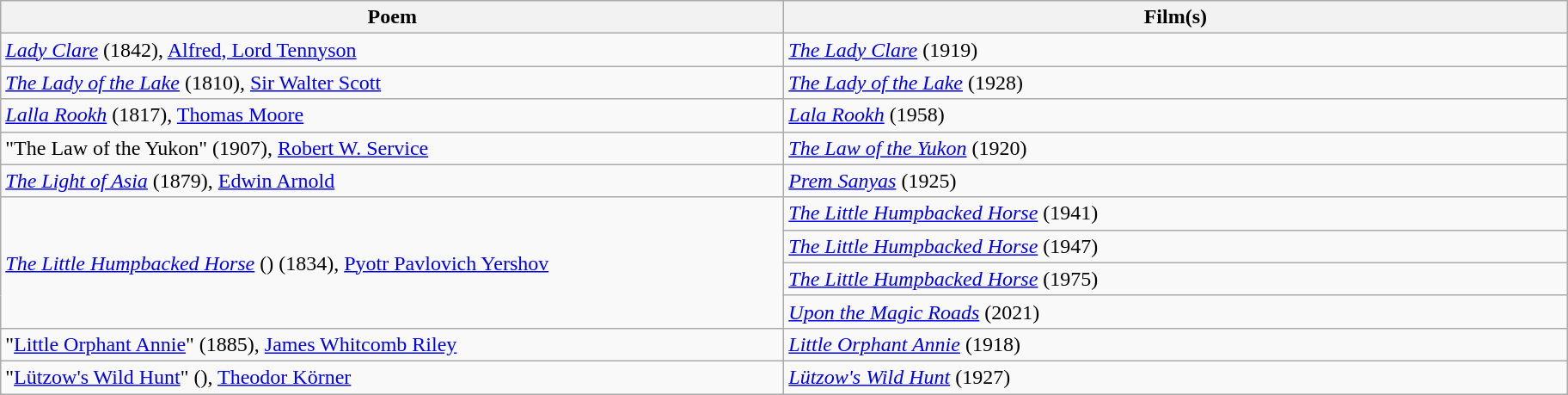<table class="wikitable">
<tr>
<th width="600">Poem</th>
<th width="600">Film(s)</th>
</tr>
<tr>
<td><em><a href='#'>Lady Clare</a></em> (1842), <a href='#'>Alfred, Lord Tennyson</a></td>
<td><em><a href='#'>The Lady Clare</a></em> (1919)</td>
</tr>
<tr>
<td><em><a href='#'>The Lady of the Lake</a></em> (1810), <a href='#'>Sir Walter Scott</a></td>
<td><em><a href='#'>The Lady of the Lake</a></em> (1928)</td>
</tr>
<tr>
<td><em><a href='#'>Lalla Rookh</a></em> (1817), <a href='#'>Thomas Moore</a></td>
<td><em><a href='#'>Lala Rookh</a></em> (1958)</td>
</tr>
<tr>
<td>"The Law of the Yukon" (1907), <a href='#'>Robert W. Service</a></td>
<td><em><a href='#'>The Law of the Yukon</a></em> (1920)</td>
</tr>
<tr>
<td><em><a href='#'>The Light of Asia</a></em> (1879), <a href='#'>Edwin Arnold</a></td>
<td><em><a href='#'>Prem Sanyas</a></em> (1925)</td>
</tr>
<tr>
<td rowspan="4"><em><a href='#'>The Little Humpbacked Horse</a></em> () (1834), <a href='#'>Pyotr Pavlovich Yershov</a></td>
<td><em><a href='#'>The Little Humpbacked Horse</a></em> (1941)</td>
</tr>
<tr>
<td><em><a href='#'>The Little Humpbacked Horse</a></em> (1947)</td>
</tr>
<tr>
<td><em><a href='#'>The Little Humpbacked Horse</a></em> (1975)</td>
</tr>
<tr>
<td><em><a href='#'>Upon the Magic Roads</a></em> (2021)</td>
</tr>
<tr>
<td>"<a href='#'>Little Orphant Annie</a>" (1885), <a href='#'>James Whitcomb Riley</a></td>
<td><em><a href='#'>Little Orphant Annie</a></em> (1918)</td>
</tr>
<tr>
<td>"<a href='#'>Lützow's Wild Hunt</a>" (), <a href='#'>Theodor Körner</a></td>
<td><em><a href='#'>Lützow's Wild Hunt</a></em> (1927)</td>
</tr>
</table>
